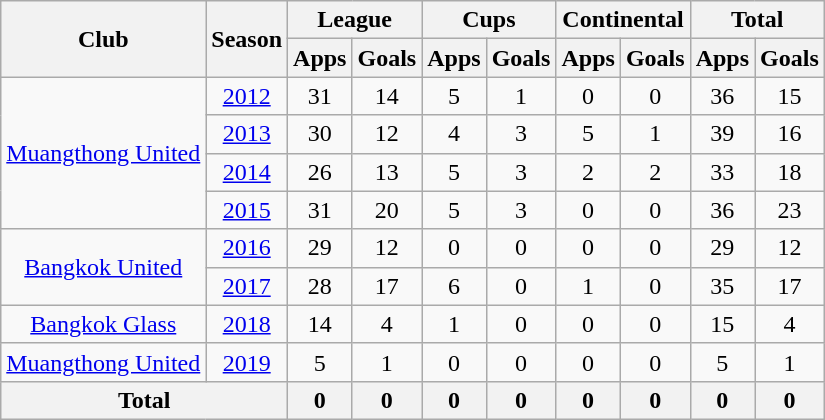<table class="wikitable" style="text-align:center">
<tr>
<th rowspan=2>Club</th>
<th rowspan=2>Season</th>
<th colspan=2>League</th>
<th colspan=2>Cups</th>
<th colspan=2>Continental</th>
<th colspan=2>Total</th>
</tr>
<tr>
<th>Apps</th>
<th>Goals</th>
<th>Apps</th>
<th>Goals</th>
<th>Apps</th>
<th>Goals</th>
<th>Apps</th>
<th>Goals</th>
</tr>
<tr>
<td rowspan="4"><a href='#'>Muangthong United</a></td>
<td><a href='#'>2012</a></td>
<td>31</td>
<td>14</td>
<td>5</td>
<td>1</td>
<td>0</td>
<td>0</td>
<td>36</td>
<td>15</td>
</tr>
<tr>
<td><a href='#'>2013</a></td>
<td>30</td>
<td>12</td>
<td>4</td>
<td>3</td>
<td>5</td>
<td>1</td>
<td>39</td>
<td>16</td>
</tr>
<tr>
<td><a href='#'>2014</a></td>
<td>26</td>
<td>13</td>
<td>5</td>
<td>3</td>
<td>2</td>
<td>2</td>
<td>33</td>
<td>18</td>
</tr>
<tr>
<td><a href='#'>2015</a></td>
<td>31</td>
<td>20</td>
<td>5</td>
<td>3</td>
<td>0</td>
<td>0</td>
<td>36</td>
<td>23</td>
</tr>
<tr>
<td rowspan="2"><a href='#'>Bangkok United</a></td>
<td><a href='#'>2016</a></td>
<td>29</td>
<td>12</td>
<td>0</td>
<td>0</td>
<td>0</td>
<td>0</td>
<td>29</td>
<td>12</td>
</tr>
<tr>
<td><a href='#'>2017</a></td>
<td>28</td>
<td>17</td>
<td>6</td>
<td>0</td>
<td>1</td>
<td>0</td>
<td>35</td>
<td>17</td>
</tr>
<tr>
<td><a href='#'>Bangkok Glass</a></td>
<td><a href='#'>2018</a></td>
<td>14</td>
<td>4</td>
<td>1</td>
<td>0</td>
<td>0</td>
<td>0</td>
<td>15</td>
<td>4</td>
</tr>
<tr>
<td><a href='#'>Muangthong United</a></td>
<td><a href='#'>2019</a></td>
<td>5</td>
<td>1</td>
<td>0</td>
<td>0</td>
<td>0</td>
<td>0</td>
<td>5</td>
<td>1</td>
</tr>
<tr>
<th colspan=2>Total</th>
<th>0</th>
<th>0</th>
<th>0</th>
<th>0</th>
<th>0</th>
<th>0</th>
<th>0</th>
<th>0</th>
</tr>
</table>
